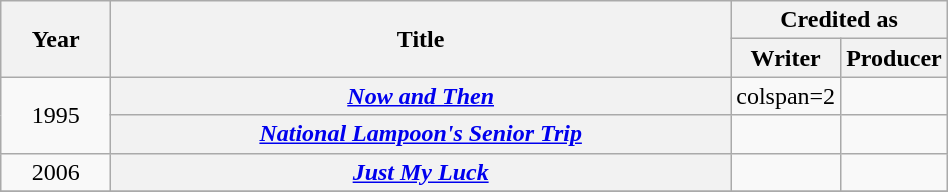<table class="wikitable plainrowheaders" style="margin-right:auto; margin-right:auto; width:50%;">
<tr>
<th rowspan="2">Year</th>
<th rowspan="2">Title</th>
<th colspan="5">Credited as</th>
</tr>
<tr>
<th width="11%">Writer</th>
<th width="11%">Producer</th>
</tr>
<tr>
<td style="text-align:center;" rowspan=2>1995</td>
<th scope="row"><em><a href='#'>Now and Then</a></em></th>
<td>colspan=2 </td>
</tr>
<tr>
<th scope="row"><em><a href='#'>National Lampoon's Senior Trip</a></em></th>
<td></td>
<td></td>
</tr>
<tr>
<td style="text-align:center;">2006</td>
<th scope="row"><em><a href='#'>Just My Luck</a></em></th>
<td></td>
<td></td>
</tr>
<tr>
</tr>
</table>
